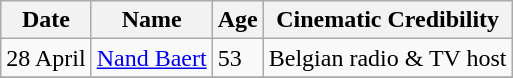<table class="wikitable">
<tr ">
<th>Date</th>
<th>Name</th>
<th>Age</th>
<th>Cinematic Credibility</th>
</tr>
<tr>
<td>28 April</td>
<td><a href='#'>Nand Baert</a></td>
<td>53</td>
<td>Belgian radio & TV host</td>
</tr>
<tr>
</tr>
</table>
